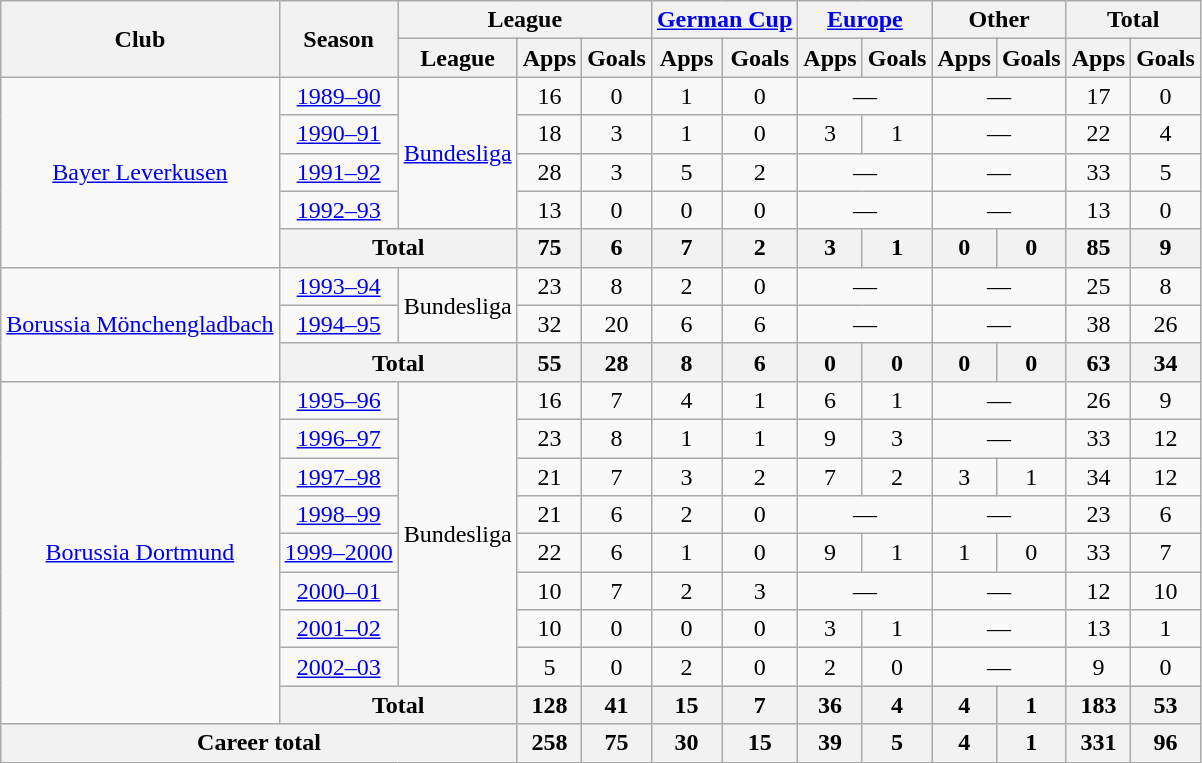<table class="wikitable" style="text-align:center">
<tr>
<th rowspan="2">Club</th>
<th rowspan="2">Season</th>
<th colspan="3">League</th>
<th colspan="2"><a href='#'>German Cup</a></th>
<th colspan="2"><a href='#'>Europe</a></th>
<th colspan="2">Other</th>
<th colspan="2">Total</th>
</tr>
<tr>
<th>League</th>
<th>Apps</th>
<th>Goals</th>
<th>Apps</th>
<th>Goals</th>
<th>Apps</th>
<th>Goals</th>
<th>Apps</th>
<th>Goals</th>
<th>Apps</th>
<th>Goals</th>
</tr>
<tr>
<td rowspan="5"><a href='#'>Bayer Leverkusen</a></td>
<td><a href='#'>1989–90</a></td>
<td rowspan="4"><a href='#'>Bundesliga</a></td>
<td>16</td>
<td>0</td>
<td>1</td>
<td>0</td>
<td colspan="2">—</td>
<td colspan="2">—</td>
<td>17</td>
<td>0</td>
</tr>
<tr>
<td><a href='#'>1990–91</a></td>
<td>18</td>
<td>3</td>
<td>1</td>
<td>0</td>
<td>3</td>
<td>1</td>
<td colspan="2">—</td>
<td>22</td>
<td>4</td>
</tr>
<tr>
<td><a href='#'>1991–92</a></td>
<td>28</td>
<td>3</td>
<td>5</td>
<td>2</td>
<td colspan="2">—</td>
<td colspan="2">—</td>
<td>33</td>
<td>5</td>
</tr>
<tr>
<td><a href='#'>1992–93</a></td>
<td>13</td>
<td>0</td>
<td>0</td>
<td>0</td>
<td colspan="2">—</td>
<td colspan="2">—</td>
<td>13</td>
<td>0</td>
</tr>
<tr>
<th colspan="2">Total</th>
<th>75</th>
<th>6</th>
<th>7</th>
<th>2</th>
<th>3</th>
<th>1</th>
<th>0</th>
<th>0</th>
<th>85</th>
<th>9</th>
</tr>
<tr>
<td rowspan="3"><a href='#'>Borussia Mönchengladbach</a></td>
<td><a href='#'>1993–94</a></td>
<td rowspan="2">Bundesliga</td>
<td>23</td>
<td>8</td>
<td>2</td>
<td>0</td>
<td colspan="2">—</td>
<td colspan="2">—</td>
<td>25</td>
<td>8</td>
</tr>
<tr>
<td><a href='#'>1994–95</a></td>
<td>32</td>
<td>20</td>
<td>6</td>
<td>6</td>
<td colspan="2">—</td>
<td colspan="2">—</td>
<td>38</td>
<td>26</td>
</tr>
<tr>
<th colspan="2">Total</th>
<th>55</th>
<th>28</th>
<th>8</th>
<th>6</th>
<th>0</th>
<th>0</th>
<th>0</th>
<th>0</th>
<th>63</th>
<th>34</th>
</tr>
<tr>
<td rowspan="9"><a href='#'>Borussia Dortmund</a></td>
<td><a href='#'>1995–96</a></td>
<td rowspan="8">Bundesliga</td>
<td>16</td>
<td>7</td>
<td>4</td>
<td>1</td>
<td>6</td>
<td>1</td>
<td colspan="2">—</td>
<td>26</td>
<td>9</td>
</tr>
<tr>
<td><a href='#'>1996–97</a></td>
<td>23</td>
<td>8</td>
<td>1</td>
<td>1</td>
<td>9</td>
<td>3</td>
<td colspan="2">—</td>
<td>33</td>
<td>12</td>
</tr>
<tr>
<td><a href='#'>1997–98</a></td>
<td>21</td>
<td>7</td>
<td>3</td>
<td>2</td>
<td>7</td>
<td>2</td>
<td>3</td>
<td>1</td>
<td>34</td>
<td>12</td>
</tr>
<tr>
<td><a href='#'>1998–99</a></td>
<td>21</td>
<td>6</td>
<td>2</td>
<td>0</td>
<td colspan="2">—</td>
<td colspan="2">—</td>
<td>23</td>
<td>6</td>
</tr>
<tr>
<td><a href='#'>1999–2000</a></td>
<td>22</td>
<td>6</td>
<td>1</td>
<td>0</td>
<td>9</td>
<td>1</td>
<td>1</td>
<td>0</td>
<td>33</td>
<td>7</td>
</tr>
<tr>
<td><a href='#'>2000–01</a></td>
<td>10</td>
<td>7</td>
<td>2</td>
<td>3</td>
<td colspan="2">—</td>
<td colspan="2">—</td>
<td>12</td>
<td>10</td>
</tr>
<tr>
<td><a href='#'>2001–02</a></td>
<td>10</td>
<td>0</td>
<td>0</td>
<td>0</td>
<td>3</td>
<td>1</td>
<td colspan="2">—</td>
<td>13</td>
<td>1</td>
</tr>
<tr>
<td><a href='#'>2002–03</a></td>
<td>5</td>
<td>0</td>
<td>2</td>
<td>0</td>
<td>2</td>
<td>0</td>
<td colspan="2">—</td>
<td>9</td>
<td>0</td>
</tr>
<tr>
<th colspan="2">Total</th>
<th>128</th>
<th>41</th>
<th>15</th>
<th>7</th>
<th>36</th>
<th>4</th>
<th>4</th>
<th>1</th>
<th>183</th>
<th>53</th>
</tr>
<tr>
<th colspan="3">Career total</th>
<th>258</th>
<th>75</th>
<th>30</th>
<th>15</th>
<th>39</th>
<th>5</th>
<th>4</th>
<th>1</th>
<th>331</th>
<th>96</th>
</tr>
</table>
